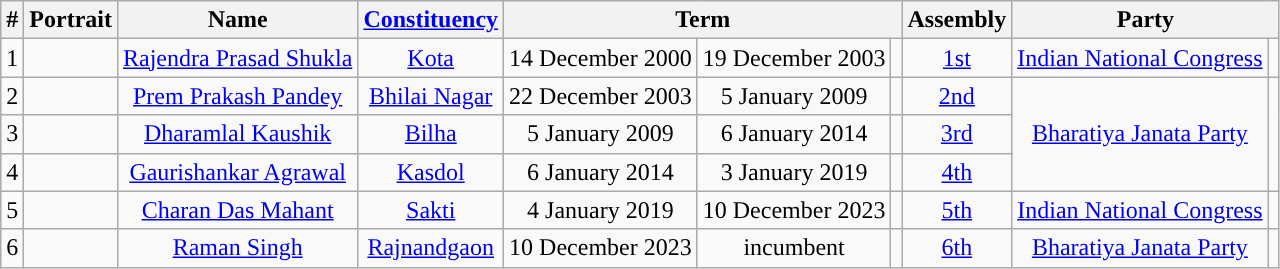<table class="wikitable" border="1">
<tr>
<th>#</th>
<th>Portrait</th>
<th>Name</th>
<th><a href='#'>Constituency</a></th>
<th colspan="3">Term</th>
<th>Assembly</th>
<th colspan="2" scope="col">Party</th>
</tr>
<tr style="text-align:center;">
<td>1</td>
<td></td>
<td><a href='#'>Rajendra Prasad Shukla</a></td>
<td><a href='#'>Kota</a></td>
<td>14 December 2000</td>
<td>19 December 2003</td>
<td></td>
<td><a href='#'>1st</a></td>
<td><a href='#'>Indian National Congress</a></td>
<td style="background-color: "></td>
</tr>
<tr style="text-align:center;">
<td>2</td>
<td></td>
<td><a href='#'>Prem Prakash Pandey</a></td>
<td><a href='#'>Bhilai Nagar</a></td>
<td>22 December 2003</td>
<td>5 January 2009</td>
<td></td>
<td><a href='#'>2nd</a></td>
<td rowspan="3"><a href='#'>Bharatiya Janata Party</a></td>
<td rowspan="3" style="background-color: "></td>
</tr>
<tr style="text-align:center;">
<td>3</td>
<td></td>
<td><a href='#'>Dharamlal Kaushik</a></td>
<td><a href='#'>Bilha</a></td>
<td>5 January 2009</td>
<td>6 January 2014</td>
<td></td>
<td><a href='#'>3rd</a></td>
</tr>
<tr style="text-align:center;">
<td>4</td>
<td></td>
<td><a href='#'>Gaurishankar Agrawal</a></td>
<td><a href='#'>Kasdol</a></td>
<td>6 January 2014</td>
<td>3 January 2019</td>
<td></td>
<td><a href='#'>4th</a></td>
</tr>
<tr style="text-align:center;">
<td>5</td>
<td></td>
<td><a href='#'>Charan Das Mahant</a></td>
<td><a href='#'>Sakti</a></td>
<td>4 January 2019</td>
<td>10 December 2023</td>
<td></td>
<td><a href='#'>5th</a></td>
<td><a href='#'>Indian National Congress</a></td>
<td style="background-color: "></td>
</tr>
<tr style="text-align:center;">
<td>6</td>
<td></td>
<td><a href='#'>Raman Singh</a></td>
<td><a href='#'>Rajnandgaon</a></td>
<td>10 December 2023</td>
<td>incumbent</td>
<td></td>
<td><a href='#'>6th</a></td>
<td><a href='#'>Bharatiya Janata Party</a></td>
<td style="background-color: "></td>
</tr>
</table>
